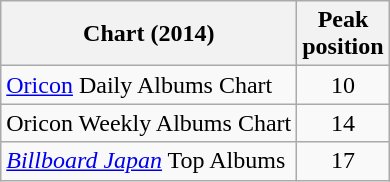<table class="wikitable sortable" border="1">
<tr>
<th>Chart (2014)</th>
<th>Peak<br>position</th>
</tr>
<tr>
<td><a href='#'>Oricon</a> Daily Albums Chart</td>
<td align="center">10</td>
</tr>
<tr>
<td>Oricon Weekly Albums Chart</td>
<td align="center">14</td>
</tr>
<tr>
<td><em><a href='#'>Billboard Japan</a></em> Top Albums</td>
<td align="center">17</td>
</tr>
</table>
